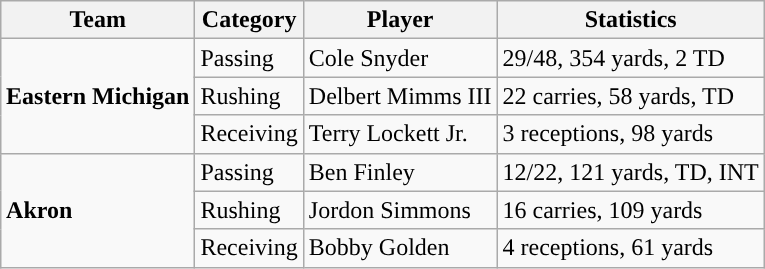<table class="wikitable" style="float: right;">
<tr>
<th>Team</th>
<th>Category</th>
<th>Player</th>
<th>Statistics</th>
</tr>
<tr>
<td rowspan=3><strong>Eastern Michigan</strong></td>
<td>Passing</td>
<td>Cole Snyder</td>
<td>29/48, 354 yards, 2 TD</td>
</tr>
<tr>
<td>Rushing</td>
<td>Delbert Mimms III</td>
<td>22 carries, 58 yards, TD</td>
</tr>
<tr>
<td>Receiving</td>
<td>Terry Lockett Jr.</td>
<td>3 receptions, 98 yards</td>
</tr>
<tr>
<td rowspan=3><strong>Akron</strong></td>
<td>Passing</td>
<td>Ben Finley</td>
<td>12/22, 121 yards, TD, INT</td>
</tr>
<tr>
<td>Rushing</td>
<td>Jordon Simmons</td>
<td>16 carries, 109 yards</td>
</tr>
<tr>
<td>Receiving</td>
<td>Bobby Golden</td>
<td>4 receptions, 61 yards</td>
</tr>
</table>
